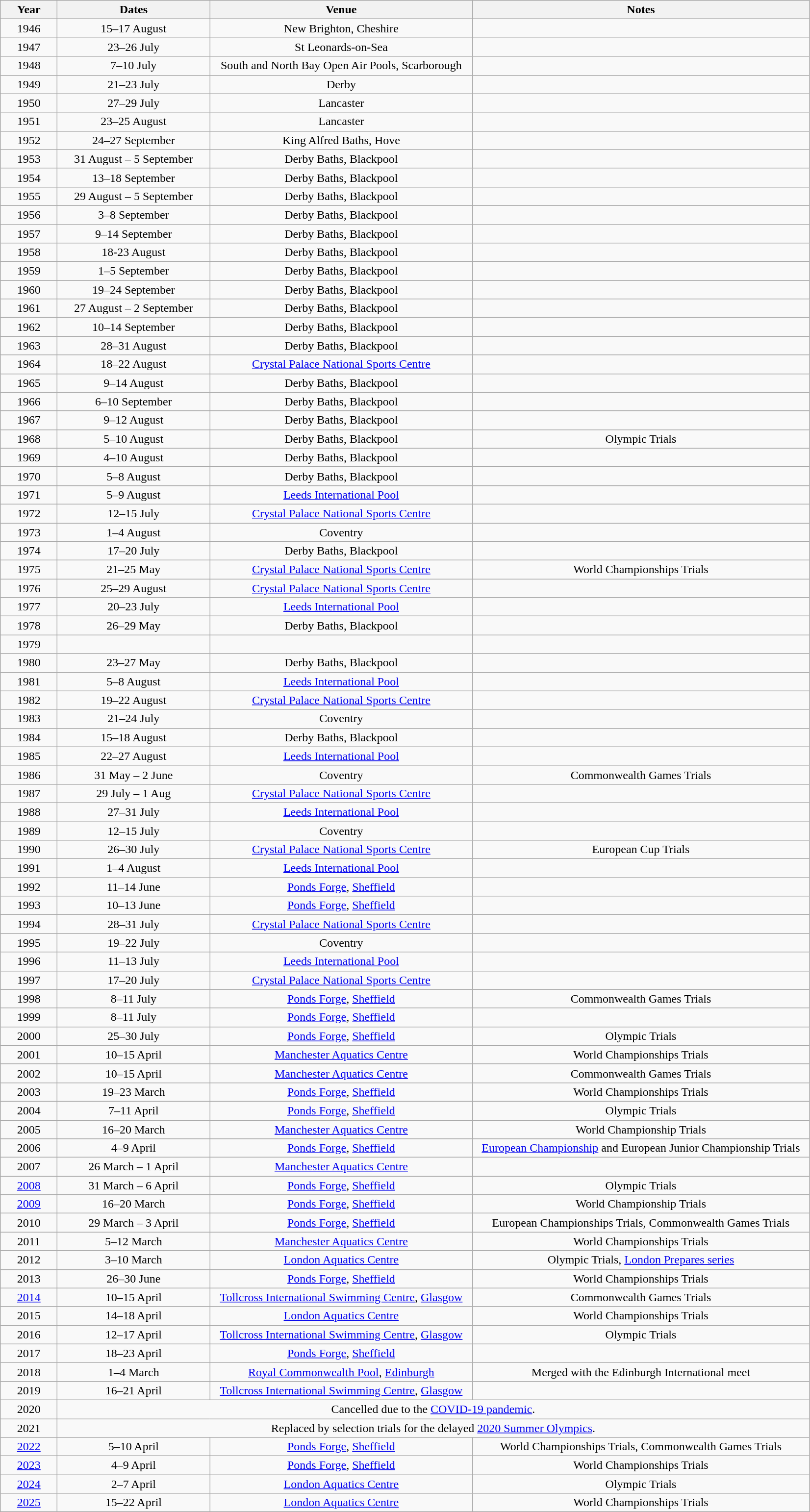<table class="wikitable" style="text-align:center">
<tr>
<th width=70>Year</th>
<th width=200>Dates</th>
<th width=350>Venue</th>
<th width=450>Notes</th>
</tr>
<tr>
<td>1946</td>
<td>15–17 August</td>
<td>New Brighton, Cheshire</td>
<td></td>
</tr>
<tr>
<td>1947</td>
<td>23–26 July</td>
<td>St Leonards-on-Sea</td>
<td></td>
</tr>
<tr>
<td>1948</td>
<td>7–10 July</td>
<td>South and North Bay Open Air Pools, Scarborough</td>
<td></td>
</tr>
<tr>
<td>1949</td>
<td>21–23 July</td>
<td>Derby</td>
<td></td>
</tr>
<tr>
<td>1950</td>
<td>27–29 July</td>
<td>Lancaster</td>
<td></td>
</tr>
<tr>
<td>1951</td>
<td>23–25 August</td>
<td>Lancaster</td>
<td></td>
</tr>
<tr>
<td>1952</td>
<td>24–27 September</td>
<td>King Alfred Baths, Hove</td>
<td></td>
</tr>
<tr>
<td>1953</td>
<td>31 August – 5 September</td>
<td>Derby Baths, Blackpool</td>
<td></td>
</tr>
<tr>
<td>1954</td>
<td>13–18 September</td>
<td>Derby Baths, Blackpool</td>
<td></td>
</tr>
<tr>
<td>1955</td>
<td>29 August – 5 September</td>
<td>Derby Baths, Blackpool</td>
<td></td>
</tr>
<tr>
<td>1956</td>
<td>3–8 September</td>
<td>Derby Baths, Blackpool</td>
<td></td>
</tr>
<tr>
<td>1957</td>
<td>9–14 September</td>
<td>Derby Baths, Blackpool</td>
<td></td>
</tr>
<tr>
<td>1958</td>
<td>18-23 August</td>
<td>Derby Baths, Blackpool</td>
<td></td>
</tr>
<tr>
<td>1959</td>
<td>1–5 September</td>
<td>Derby Baths, Blackpool</td>
<td></td>
</tr>
<tr>
<td>1960</td>
<td>19–24 September</td>
<td>Derby Baths, Blackpool</td>
<td></td>
</tr>
<tr>
<td>1961</td>
<td>27 August – 2 September</td>
<td>Derby Baths, Blackpool</td>
<td></td>
</tr>
<tr>
<td>1962</td>
<td>10–14 September</td>
<td>Derby Baths, Blackpool</td>
<td></td>
</tr>
<tr>
<td>1963</td>
<td>28–31 August</td>
<td>Derby Baths, Blackpool</td>
<td></td>
</tr>
<tr>
<td>1964</td>
<td>18–22 August</td>
<td><a href='#'>Crystal Palace National Sports Centre</a></td>
<td></td>
</tr>
<tr>
<td>1965</td>
<td>9–14 August</td>
<td>Derby Baths, Blackpool</td>
<td></td>
</tr>
<tr>
<td>1966</td>
<td>6–10 September</td>
<td>Derby Baths, Blackpool</td>
<td></td>
</tr>
<tr>
<td>1967</td>
<td>9–12 August</td>
<td>Derby Baths, Blackpool</td>
<td></td>
</tr>
<tr>
<td>1968</td>
<td>5–10 August</td>
<td>Derby Baths, Blackpool</td>
<td>Olympic Trials</td>
</tr>
<tr>
<td>1969</td>
<td>4–10 August</td>
<td>Derby Baths, Blackpool</td>
<td></td>
</tr>
<tr>
<td>1970</td>
<td>5–8 August</td>
<td>Derby Baths, Blackpool</td>
<td></td>
</tr>
<tr>
<td>1971</td>
<td>5–9 August</td>
<td><a href='#'>Leeds International Pool</a></td>
<td></td>
</tr>
<tr>
<td>1972</td>
<td>12–15 July</td>
<td><a href='#'>Crystal Palace National Sports Centre</a></td>
<td></td>
</tr>
<tr>
<td>1973</td>
<td>1–4 August</td>
<td>Coventry</td>
<td></td>
</tr>
<tr>
<td>1974</td>
<td>17–20 July</td>
<td>Derby Baths, Blackpool</td>
<td></td>
</tr>
<tr>
<td>1975</td>
<td>21–25 May</td>
<td><a href='#'>Crystal Palace National Sports Centre</a></td>
<td>World Championships Trials</td>
</tr>
<tr>
<td>1976</td>
<td>25–29 August</td>
<td><a href='#'>Crystal Palace National Sports Centre</a></td>
<td></td>
</tr>
<tr>
<td>1977</td>
<td>20–23 July</td>
<td><a href='#'>Leeds International Pool</a></td>
<td></td>
</tr>
<tr>
<td>1978</td>
<td>26–29 May</td>
<td>Derby Baths, Blackpool</td>
<td></td>
</tr>
<tr>
<td>1979</td>
<td></td>
<td></td>
<td></td>
</tr>
<tr>
<td>1980</td>
<td>23–27 May</td>
<td>Derby Baths, Blackpool</td>
<td></td>
</tr>
<tr>
<td>1981</td>
<td>5–8 August</td>
<td><a href='#'>Leeds International Pool</a></td>
<td></td>
</tr>
<tr>
<td>1982</td>
<td>19–22 August</td>
<td><a href='#'>Crystal Palace National Sports Centre</a></td>
<td></td>
</tr>
<tr>
<td>1983</td>
<td>21–24 July</td>
<td>Coventry</td>
<td></td>
</tr>
<tr>
<td>1984</td>
<td>15–18 August</td>
<td>Derby Baths, Blackpool</td>
<td></td>
</tr>
<tr>
<td>1985</td>
<td>22–27 August</td>
<td><a href='#'>Leeds International Pool</a></td>
<td></td>
</tr>
<tr>
<td>1986</td>
<td>31 May – 2 June</td>
<td>Coventry</td>
<td>Commonwealth Games Trials</td>
</tr>
<tr>
<td>1987</td>
<td>29 July – 1 Aug</td>
<td><a href='#'>Crystal Palace National Sports Centre</a></td>
<td></td>
</tr>
<tr>
<td>1988</td>
<td>27–31 July</td>
<td><a href='#'>Leeds International Pool</a></td>
<td></td>
</tr>
<tr>
<td>1989</td>
<td>12–15 July</td>
<td>Coventry</td>
<td></td>
</tr>
<tr>
<td>1990</td>
<td>26–30 July</td>
<td><a href='#'>Crystal Palace National Sports Centre</a></td>
<td>European Cup Trials</td>
</tr>
<tr>
<td>1991</td>
<td>1–4 August</td>
<td><a href='#'>Leeds International Pool</a></td>
<td></td>
</tr>
<tr>
<td>1992</td>
<td>11–14 June</td>
<td><a href='#'>Ponds Forge</a>, <a href='#'>Sheffield</a></td>
<td></td>
</tr>
<tr>
<td>1993</td>
<td>10–13 June</td>
<td><a href='#'>Ponds Forge</a>, <a href='#'>Sheffield</a></td>
<td></td>
</tr>
<tr>
<td>1994</td>
<td>28–31 July</td>
<td><a href='#'>Crystal Palace National Sports Centre</a></td>
<td></td>
</tr>
<tr>
<td>1995</td>
<td>19–22 July</td>
<td>Coventry</td>
<td></td>
</tr>
<tr>
<td>1996</td>
<td>11–13 July</td>
<td><a href='#'>Leeds International Pool</a></td>
<td></td>
</tr>
<tr>
<td>1997</td>
<td>17–20 July</td>
<td><a href='#'>Crystal Palace National Sports Centre</a></td>
<td></td>
</tr>
<tr>
<td>1998</td>
<td>8–11 July</td>
<td><a href='#'>Ponds Forge</a>, <a href='#'>Sheffield</a></td>
<td>Commonwealth Games Trials</td>
</tr>
<tr>
<td>1999</td>
<td>8–11 July</td>
<td><a href='#'>Ponds Forge</a>, <a href='#'>Sheffield</a></td>
<td></td>
</tr>
<tr>
<td>2000</td>
<td>25–30 July</td>
<td><a href='#'>Ponds Forge</a>, <a href='#'>Sheffield</a></td>
<td>Olympic Trials</td>
</tr>
<tr>
<td>2001</td>
<td>10–15 April</td>
<td><a href='#'>Manchester Aquatics Centre</a></td>
<td>World Championships Trials</td>
</tr>
<tr>
<td>2002</td>
<td>10–15 April</td>
<td><a href='#'>Manchester Aquatics Centre</a></td>
<td>Commonwealth Games Trials</td>
</tr>
<tr>
<td>2003</td>
<td>19–23 March</td>
<td><a href='#'>Ponds Forge</a>, <a href='#'>Sheffield</a></td>
<td>World Championships Trials</td>
</tr>
<tr>
<td>2004</td>
<td>7–11 April</td>
<td><a href='#'>Ponds Forge</a>, <a href='#'>Sheffield</a></td>
<td>Olympic Trials</td>
</tr>
<tr>
<td>2005</td>
<td>16–20 March</td>
<td><a href='#'>Manchester Aquatics Centre</a></td>
<td>World Championship Trials</td>
</tr>
<tr>
<td>2006</td>
<td>4–9 April</td>
<td><a href='#'>Ponds Forge</a>, <a href='#'>Sheffield</a></td>
<td><a href='#'>European Championship</a> and European Junior Championship Trials</td>
</tr>
<tr>
<td>2007</td>
<td>26 March – 1 April</td>
<td><a href='#'>Manchester Aquatics Centre</a></td>
<td></td>
</tr>
<tr>
<td><a href='#'>2008</a></td>
<td>31 March – 6 April</td>
<td><a href='#'>Ponds Forge</a>, <a href='#'>Sheffield</a></td>
<td>Olympic Trials</td>
</tr>
<tr>
<td><a href='#'>2009</a></td>
<td>16–20 March</td>
<td><a href='#'>Ponds Forge</a>, <a href='#'>Sheffield</a></td>
<td>World Championship Trials</td>
</tr>
<tr>
<td>2010</td>
<td>29 March – 3 April</td>
<td><a href='#'>Ponds Forge</a>, <a href='#'>Sheffield</a></td>
<td>European Championships Trials, Commonwealth Games Trials</td>
</tr>
<tr>
<td>2011</td>
<td>5–12 March</td>
<td><a href='#'>Manchester Aquatics Centre</a></td>
<td>World Championships Trials</td>
</tr>
<tr>
<td>2012</td>
<td>3–10 March</td>
<td><a href='#'>London Aquatics Centre</a></td>
<td>Olympic Trials, <a href='#'>London Prepares series</a></td>
</tr>
<tr>
<td>2013</td>
<td>26–30 June</td>
<td><a href='#'>Ponds Forge</a>, <a href='#'>Sheffield</a></td>
<td>World Championships Trials</td>
</tr>
<tr>
<td><a href='#'>2014</a></td>
<td>10–15 April</td>
<td><a href='#'>Tollcross International Swimming Centre</a>, <a href='#'>Glasgow</a></td>
<td>Commonwealth Games Trials</td>
</tr>
<tr>
<td>2015</td>
<td>14–18 April</td>
<td><a href='#'>London Aquatics Centre</a></td>
<td>World Championships Trials</td>
</tr>
<tr>
<td>2016</td>
<td>12–17 April</td>
<td><a href='#'>Tollcross International Swimming Centre</a>, <a href='#'>Glasgow</a></td>
<td>Olympic Trials</td>
</tr>
<tr>
<td>2017</td>
<td>18–23 April</td>
<td><a href='#'>Ponds Forge</a>, <a href='#'>Sheffield</a></td>
<td></td>
</tr>
<tr>
<td>2018</td>
<td>1–4 March</td>
<td><a href='#'>Royal Commonwealth Pool</a>, <a href='#'>Edinburgh</a></td>
<td>Merged with the Edinburgh International meet</td>
</tr>
<tr>
<td>2019</td>
<td>16–21 April</td>
<td><a href='#'>Tollcross International Swimming Centre</a>, <a href='#'>Glasgow</a></td>
<td></td>
</tr>
<tr>
<td>2020</td>
<td colspan="3">Cancelled due to the <a href='#'>COVID-19 pandemic</a>.</td>
</tr>
<tr>
<td>2021</td>
<td colspan="3">Replaced by selection trials for the delayed <a href='#'>2020 Summer Olympics</a>.</td>
</tr>
<tr>
<td><a href='#'>2022</a></td>
<td>5–10 April</td>
<td><a href='#'>Ponds Forge</a>, <a href='#'>Sheffield</a></td>
<td>World Championships Trials, Commonwealth Games Trials</td>
</tr>
<tr>
<td><a href='#'>2023</a></td>
<td>4–9 April</td>
<td><a href='#'>Ponds Forge</a>, <a href='#'>Sheffield</a></td>
<td>World Championships Trials</td>
</tr>
<tr>
<td><a href='#'>2024</a></td>
<td>2–7 April</td>
<td><a href='#'>London Aquatics Centre</a></td>
<td>Olympic Trials</td>
</tr>
<tr>
<td><a href='#'>2025</a></td>
<td>15–22 April</td>
<td><a href='#'>London Aquatics Centre</a></td>
<td>World Championships Trials</td>
</tr>
</table>
